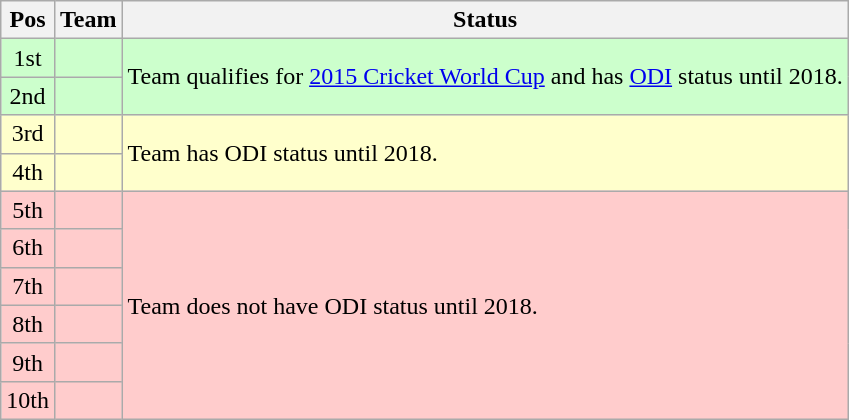<table class="wikitable">
<tr>
<th>Pos</th>
<th>Team</th>
<th>Status</th>
</tr>
<tr style="background: #cfc">
<td style="text-align:center;">1st</td>
<td></td>
<td rowspan="2">Team qualifies for <a href='#'>2015 Cricket World Cup</a> and has <a href='#'>ODI</a> status until 2018.</td>
</tr>
<tr style="background: #cfc">
<td style="text-align:center;">2nd</td>
<td></td>
</tr>
<tr style="background: #ffc">
<td style="text-align:center;">3rd</td>
<td></td>
<td rowspan="2">Team has ODI status until 2018.</td>
</tr>
<tr style="background: #ffc">
<td style="text-align:center;">4th</td>
<td></td>
</tr>
<tr style="background: #fcc">
<td style="text-align:center;">5th</td>
<td></td>
<td rowspan="6">Team does not have ODI status until 2018.</td>
</tr>
<tr style="background: #fcc">
<td style="text-align:center;">6th</td>
<td></td>
</tr>
<tr style="background:#fcc;">
<td style="text-align:center;">7th</td>
<td></td>
</tr>
<tr style="background: #fcc">
<td style="text-align:center;">8th</td>
<td></td>
</tr>
<tr style="background: #fcc">
<td style="text-align:center;">9th</td>
<td></td>
</tr>
<tr style="background: #fcc">
<td style="text-align:center;">10th</td>
<td></td>
</tr>
</table>
